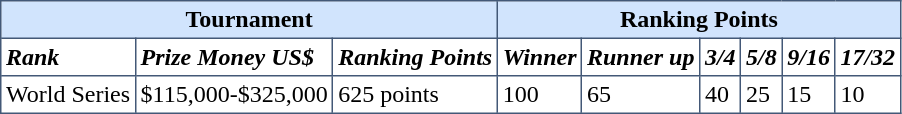<table cellpadding="3" cellspacing="4" border="1" style="border:#435877 solid 1px; border-collapse: collapse;">
<tr bgcolor="#d1e4fd">
<th colspan=3>Tournament</th>
<th colspan=6>Ranking Points</th>
</tr>
<tr>
<td><strong><em>Rank</em></strong></td>
<td><strong><em>Prize Money US$</em></strong></td>
<td><strong><em>Ranking Points</em></strong></td>
<td><strong><em>Winner</em></strong></td>
<td><strong><em>Runner up</em></strong></td>
<td><strong><em>3/4</em></strong></td>
<td><strong><em>5/8</em></strong></td>
<td><strong><em>9/16</em></strong></td>
<td><strong><em>17/32</em></strong></td>
</tr>
<tr>
<td>World Series</td>
<td>$115,000-$325,000</td>
<td>625 points</td>
<td>100</td>
<td>65</td>
<td>40</td>
<td>25</td>
<td>15</td>
<td>10</td>
</tr>
</table>
